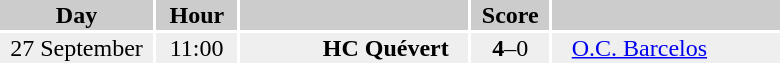<table border="0" style="border: 1px solid #999 style="font-size:90%; background-color:white">
<tr align="center" bgcolor="#cccccc">
<th width="100">  Day  </th>
<th width="30">  Hour  </th>
<th width="150"></th>
<th width="50">Score</th>
<th width="150"></th>
</tr>
<tr align="center" bgcolor="#efefef">
<td>27 September</td>
<td>11:00</td>
<td align="right"><strong>HC Quévert</strong>   </td>
<td><strong>4</strong>–0</td>
<td align="left">   <a href='#'>O.C. Barcelos</a></td>
</tr>
</table>
